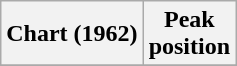<table class="wikitable sortable plainrowheaders" style="text-align:center">
<tr>
<th scope="col">Chart (1962)</th>
<th scope="col">Peak<br> position</th>
</tr>
<tr>
</tr>
</table>
